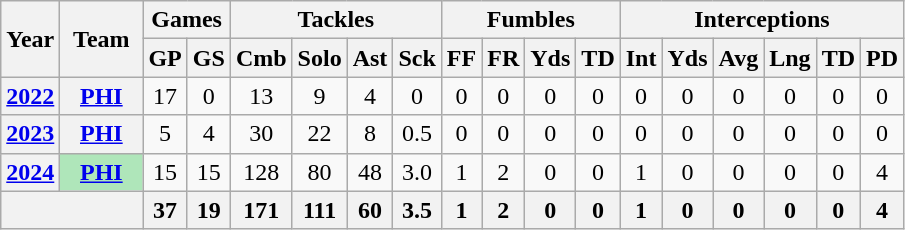<table class="wikitable" style="text-align:center;">
<tr>
<th rowspan="2">Year</th>
<th rowspan="2">Team</th>
<th colspan="2">Games</th>
<th colspan="4">Tackles</th>
<th colspan="4">Fumbles</th>
<th colspan="6">Interceptions</th>
</tr>
<tr>
<th>GP</th>
<th>GS</th>
<th>Cmb</th>
<th>Solo</th>
<th>Ast</th>
<th>Sck</th>
<th>FF</th>
<th>FR</th>
<th>Yds</th>
<th>TD</th>
<th>Int</th>
<th>Yds</th>
<th>Avg</th>
<th>Lng</th>
<th>TD</th>
<th>PD</th>
</tr>
<tr>
<th><a href='#'>2022</a></th>
<th><a href='#'>PHI</a></th>
<td>17</td>
<td>0</td>
<td>13</td>
<td>9</td>
<td>4</td>
<td>0</td>
<td>0</td>
<td>0</td>
<td>0</td>
<td>0</td>
<td>0</td>
<td>0</td>
<td>0</td>
<td>0</td>
<td>0</td>
<td>0</td>
</tr>
<tr>
<th><a href='#'>2023</a></th>
<th><a href='#'>PHI</a></th>
<td>5</td>
<td>4</td>
<td>30</td>
<td>22</td>
<td>8</td>
<td>0.5</td>
<td 0>0</td>
<td>0</td>
<td>0</td>
<td>0</td>
<td>0</td>
<td>0</td>
<td>0</td>
<td>0</td>
<td>0</td>
<td>0</td>
</tr>
<tr>
<th><a href='#'>2024</a></th>
<th style="background:#afe6ba; width:3em;"><a href='#'>PHI</a></th>
<td>15</td>
<td>15</td>
<td>128</td>
<td>80</td>
<td>48</td>
<td>3.0</td>
<td>1</td>
<td>2</td>
<td>0</td>
<td>0</td>
<td>1</td>
<td>0</td>
<td>0</td>
<td>0</td>
<td>0</td>
<td>4</td>
</tr>
<tr>
<th colspan="2"></th>
<th>37</th>
<th>19</th>
<th>171</th>
<th>111</th>
<th>60</th>
<th>3.5</th>
<th>1</th>
<th>2</th>
<th>0</th>
<th>0</th>
<th>1</th>
<th>0</th>
<th>0</th>
<th>0</th>
<th>0</th>
<th>4</th>
</tr>
</table>
